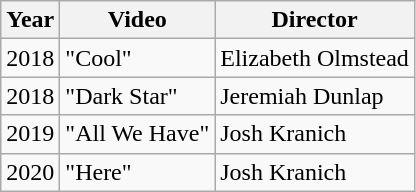<table class="wikitable">
<tr>
<th>Year</th>
<th>Video</th>
<th>Director</th>
</tr>
<tr>
<td>2018</td>
<td>"Cool"</td>
<td>Elizabeth Olmstead</td>
</tr>
<tr>
<td>2018</td>
<td>"Dark Star"</td>
<td>Jeremiah Dunlap</td>
</tr>
<tr>
<td>2019</td>
<td>"All We Have"</td>
<td>Josh Kranich</td>
</tr>
<tr>
<td>2020</td>
<td>"Here"</td>
<td>Josh Kranich</td>
</tr>
</table>
